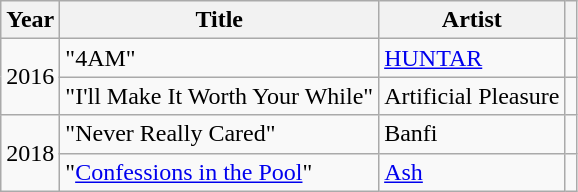<table class="wikitable">
<tr>
<th>Year</th>
<th>Title</th>
<th>Artist</th>
<th></th>
</tr>
<tr>
<td rowspan="2">2016</td>
<td>"4AM"</td>
<td><a href='#'>HUNTAR</a></td>
<td style = "text-align: center;"></td>
</tr>
<tr>
<td>"I'll Make It Worth Your While"</td>
<td>Artificial Pleasure</td>
<td style = "text-align: center;"></td>
</tr>
<tr>
<td rowspan="2">2018</td>
<td>"Never Really Cared"</td>
<td>Banfi</td>
<td style = "text-align: center;"></td>
</tr>
<tr>
<td>"<a href='#'>Confessions in the Pool</a>"</td>
<td><a href='#'>Ash</a></td>
<td style = "text-align: center;"></td>
</tr>
</table>
